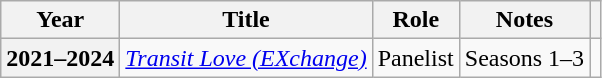<table class="wikitable plainrowheaders">
<tr>
<th scope="col">Year</th>
<th scope="col">Title</th>
<th scope="col">Role</th>
<th scope="col">Notes</th>
<th scope="col" class="unsortable"></th>
</tr>
<tr>
<th scope="row">2021–2024</th>
<td><em><a href='#'>Transit Love (EXchange)</a></em></td>
<td>Panelist</td>
<td>Seasons 1–3</td>
<td style="text-align:center"></td>
</tr>
</table>
